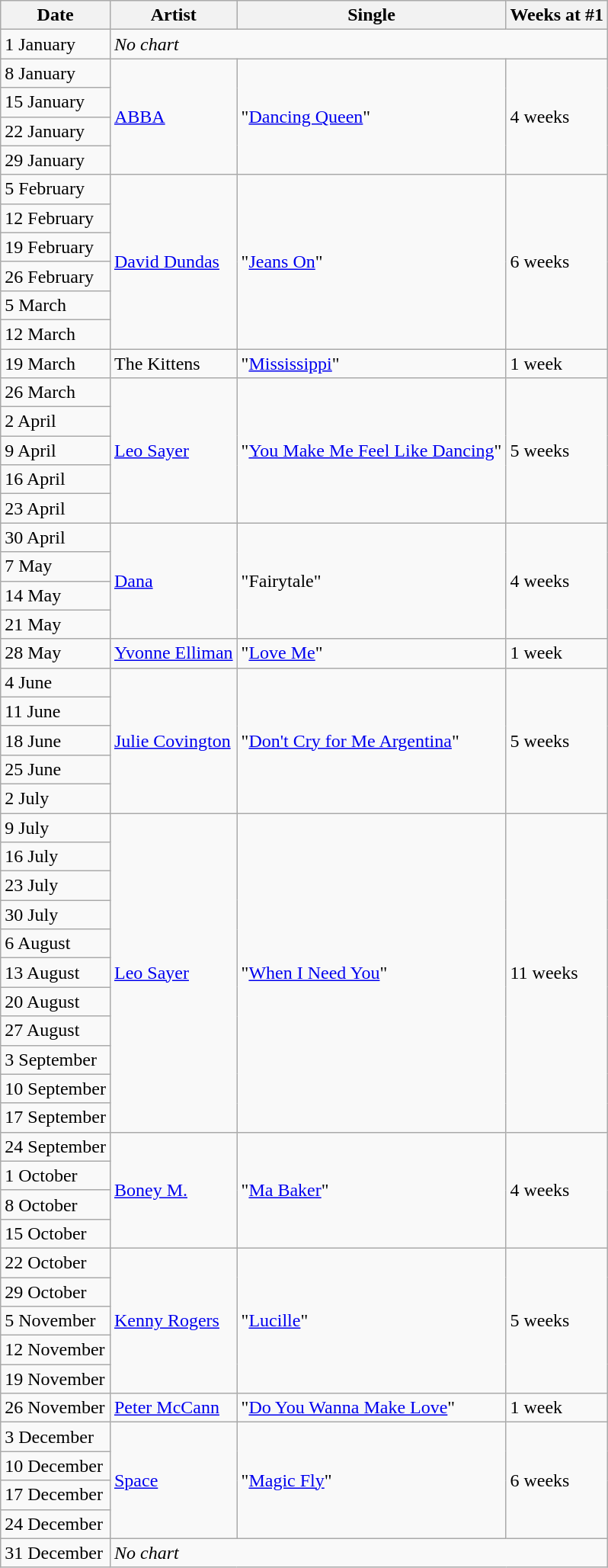<table class="wikitable">
<tr>
<th>Date</th>
<th>Artist</th>
<th>Single</th>
<th>Weeks at #1</th>
</tr>
<tr>
<td>1 January</td>
<td colspan="3"><em>No chart</em></td>
</tr>
<tr>
<td>8 January</td>
<td rowspan="4"><a href='#'>ABBA</a></td>
<td rowspan="4">"<a href='#'>Dancing Queen</a>"</td>
<td rowspan="4">4 weeks</td>
</tr>
<tr>
<td>15 January</td>
</tr>
<tr>
<td>22 January</td>
</tr>
<tr>
<td>29 January</td>
</tr>
<tr>
<td>5 February</td>
<td rowspan="6"><a href='#'>David Dundas</a></td>
<td rowspan="6">"<a href='#'>Jeans On</a>"</td>
<td rowspan="6">6 weeks</td>
</tr>
<tr>
<td>12 February</td>
</tr>
<tr>
<td>19 February</td>
</tr>
<tr>
<td>26 February</td>
</tr>
<tr>
<td>5 March</td>
</tr>
<tr>
<td>12 March</td>
</tr>
<tr>
<td>19 March</td>
<td>The Kittens</td>
<td>"<a href='#'>Mississippi</a>"</td>
<td>1 week</td>
</tr>
<tr>
<td>26 March</td>
<td rowspan="5"><a href='#'>Leo Sayer</a></td>
<td rowspan="5">"<a href='#'>You Make Me Feel Like Dancing</a>"</td>
<td rowspan="5">5 weeks</td>
</tr>
<tr>
<td>2 April</td>
</tr>
<tr>
<td>9 April</td>
</tr>
<tr>
<td>16 April</td>
</tr>
<tr>
<td>23 April</td>
</tr>
<tr>
<td>30 April</td>
<td rowspan="4"><a href='#'>Dana</a></td>
<td rowspan="4">"Fairytale"</td>
<td rowspan="4">4 weeks</td>
</tr>
<tr>
<td>7 May</td>
</tr>
<tr>
<td>14 May</td>
</tr>
<tr>
<td>21 May</td>
</tr>
<tr>
<td>28 May</td>
<td><a href='#'>Yvonne Elliman</a></td>
<td>"<a href='#'>Love Me</a>"</td>
<td>1 week</td>
</tr>
<tr>
<td>4 June</td>
<td rowspan="5"><a href='#'>Julie Covington</a></td>
<td rowspan="5">"<a href='#'>Don't Cry for Me Argentina</a>"</td>
<td rowspan="5">5 weeks</td>
</tr>
<tr>
<td>11 June</td>
</tr>
<tr>
<td>18 June</td>
</tr>
<tr>
<td>25 June</td>
</tr>
<tr>
<td>2 July</td>
</tr>
<tr>
<td>9 July</td>
<td rowspan="11"><a href='#'>Leo Sayer</a></td>
<td rowspan="11">"<a href='#'>When I Need You</a>"</td>
<td rowspan="11">11 weeks</td>
</tr>
<tr>
<td>16 July</td>
</tr>
<tr>
<td>23 July</td>
</tr>
<tr>
<td>30 July</td>
</tr>
<tr>
<td>6 August</td>
</tr>
<tr>
<td>13 August</td>
</tr>
<tr>
<td>20 August</td>
</tr>
<tr>
<td>27 August</td>
</tr>
<tr>
<td>3 September</td>
</tr>
<tr>
<td>10 September</td>
</tr>
<tr>
<td>17 September</td>
</tr>
<tr>
<td>24 September</td>
<td rowspan="4"><a href='#'>Boney M.</a></td>
<td rowspan="4">"<a href='#'>Ma Baker</a>"</td>
<td rowspan="4">4 weeks</td>
</tr>
<tr>
<td>1 October</td>
</tr>
<tr>
<td>8 October</td>
</tr>
<tr>
<td>15 October</td>
</tr>
<tr>
<td>22 October</td>
<td rowspan="5"><a href='#'>Kenny Rogers</a></td>
<td rowspan="5">"<a href='#'>Lucille</a>"</td>
<td rowspan="5">5 weeks</td>
</tr>
<tr>
<td>29 October</td>
</tr>
<tr>
<td>5 November</td>
</tr>
<tr>
<td>12 November</td>
</tr>
<tr>
<td>19 November</td>
</tr>
<tr>
<td>26 November</td>
<td><a href='#'>Peter McCann</a></td>
<td>"<a href='#'>Do You Wanna Make Love</a>"</td>
<td>1 week</td>
</tr>
<tr>
<td>3 December</td>
<td rowspan="4"><a href='#'>Space</a></td>
<td rowspan="4">"<a href='#'>Magic Fly</a>"</td>
<td rowspan="4">6 weeks</td>
</tr>
<tr>
<td>10 December</td>
</tr>
<tr>
<td>17 December</td>
</tr>
<tr>
<td>24 December</td>
</tr>
<tr>
<td>31 December</td>
<td colspan="3"><em>No chart</em></td>
</tr>
</table>
